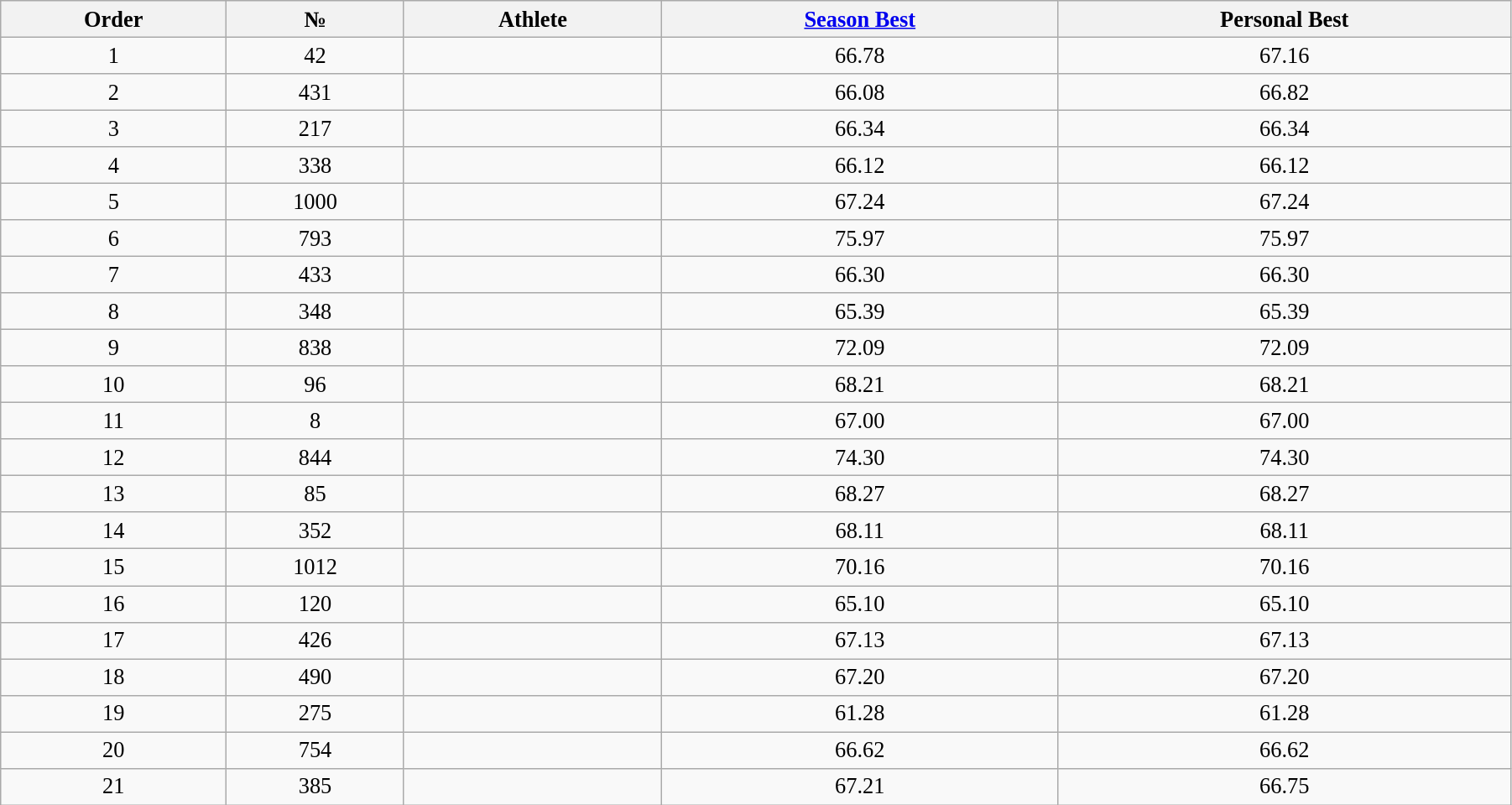<table class="wikitable" style=" text-align:center; font-size:110%;" width="95%">
<tr>
<th>Order</th>
<th>№</th>
<th>Athlete</th>
<th><a href='#'>Season Best</a></th>
<th>Personal Best</th>
</tr>
<tr>
<td>1</td>
<td>42</td>
<td align=left></td>
<td>66.78</td>
<td>67.16</td>
</tr>
<tr>
<td>2</td>
<td>431</td>
<td align=left></td>
<td>66.08</td>
<td>66.82</td>
</tr>
<tr>
<td>3</td>
<td>217</td>
<td align=left></td>
<td>66.34</td>
<td>66.34</td>
</tr>
<tr>
<td>4</td>
<td>338</td>
<td align=left></td>
<td>66.12</td>
<td>66.12</td>
</tr>
<tr>
<td>5</td>
<td>1000</td>
<td align=left></td>
<td>67.24</td>
<td>67.24</td>
</tr>
<tr>
<td>6</td>
<td>793</td>
<td align=left></td>
<td>75.97</td>
<td>75.97</td>
</tr>
<tr>
<td>7</td>
<td>433</td>
<td align=left></td>
<td>66.30</td>
<td>66.30</td>
</tr>
<tr>
<td>8</td>
<td>348</td>
<td align=left></td>
<td>65.39</td>
<td>65.39</td>
</tr>
<tr>
<td>9</td>
<td>838</td>
<td align=left></td>
<td>72.09</td>
<td>72.09</td>
</tr>
<tr>
<td>10</td>
<td>96</td>
<td align=left></td>
<td>68.21</td>
<td>68.21</td>
</tr>
<tr>
<td>11</td>
<td>8</td>
<td align=left></td>
<td>67.00</td>
<td>67.00</td>
</tr>
<tr>
<td>12</td>
<td>844</td>
<td align=left></td>
<td>74.30</td>
<td>74.30</td>
</tr>
<tr>
<td>13</td>
<td>85</td>
<td align=left></td>
<td>68.27</td>
<td>68.27</td>
</tr>
<tr>
<td>14</td>
<td>352</td>
<td align=left></td>
<td>68.11</td>
<td>68.11</td>
</tr>
<tr>
<td>15</td>
<td>1012</td>
<td align=left></td>
<td>70.16</td>
<td>70.16</td>
</tr>
<tr>
<td>16</td>
<td>120</td>
<td align=left></td>
<td>65.10</td>
<td>65.10</td>
</tr>
<tr>
<td>17</td>
<td>426</td>
<td align=left></td>
<td>67.13</td>
<td>67.13</td>
</tr>
<tr>
<td>18</td>
<td>490</td>
<td align=left></td>
<td>67.20</td>
<td>67.20</td>
</tr>
<tr>
<td>19</td>
<td>275</td>
<td align=left></td>
<td>61.28</td>
<td>61.28</td>
</tr>
<tr>
<td>20</td>
<td>754</td>
<td align=left></td>
<td>66.62</td>
<td>66.62</td>
</tr>
<tr>
<td>21</td>
<td>385</td>
<td align=left></td>
<td>67.21</td>
<td>66.75</td>
</tr>
</table>
